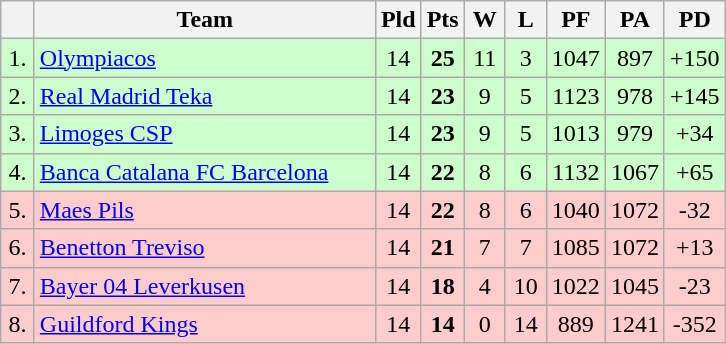<table class="wikitable" style="text-align:center">
<tr>
<th width=15></th>
<th width=220>Team</th>
<th width=20>Pld</th>
<th width=20>Pts</th>
<th width=20>W</th>
<th width=20>L</th>
<th width=20>PF</th>
<th width=20>PA</th>
<th width=20>PD</th>
</tr>
<tr style="background: #ccffcc;">
<td>1.</td>
<td align=left> <a href='#'>Olympiacos</a></td>
<td>14</td>
<td><strong>25</strong></td>
<td>11</td>
<td>3</td>
<td>1047</td>
<td>897</td>
<td>+150</td>
</tr>
<tr style="background: #ccffcc;">
<td>2.</td>
<td align=left> <a href='#'>Real Madrid Teka</a></td>
<td>14</td>
<td><strong>23</strong></td>
<td>9</td>
<td>5</td>
<td>1123</td>
<td>978</td>
<td>+145</td>
</tr>
<tr style="background: #ccffcc;">
<td>3.</td>
<td align=left> <a href='#'>Limoges CSP</a></td>
<td>14</td>
<td><strong>23</strong></td>
<td>9</td>
<td>5</td>
<td>1013</td>
<td>979</td>
<td>+34</td>
</tr>
<tr style="background: #ccffcc;">
<td>4.</td>
<td align=left> <a href='#'>Banca Catalana FC Barcelona</a></td>
<td>14</td>
<td><strong>22</strong></td>
<td>8</td>
<td>6</td>
<td>1132</td>
<td>1067</td>
<td>+65</td>
</tr>
<tr style="background: #ffcccc;">
<td>5.</td>
<td align=left> <a href='#'>Maes Pils</a></td>
<td>14</td>
<td><strong>22</strong></td>
<td>8</td>
<td>6</td>
<td>1040</td>
<td>1072</td>
<td>-32</td>
</tr>
<tr style="background: #ffcccc;">
<td>6.</td>
<td align=left> <a href='#'>Benetton Treviso</a></td>
<td>14</td>
<td><strong>21</strong></td>
<td>7</td>
<td>7</td>
<td>1085</td>
<td>1072</td>
<td>+13</td>
</tr>
<tr style="background: #ffcccc;">
<td>7.</td>
<td align=left> <a href='#'>Bayer 04 Leverkusen</a></td>
<td>14</td>
<td><strong>18</strong></td>
<td>4</td>
<td>10</td>
<td>1022</td>
<td>1045</td>
<td>-23</td>
</tr>
<tr style="background: #ffcccc;">
<td>8.</td>
<td align=left> <a href='#'>Guildford Kings</a></td>
<td>14</td>
<td><strong>14</strong></td>
<td>0</td>
<td>14</td>
<td>889</td>
<td>1241</td>
<td>-352</td>
</tr>
</table>
